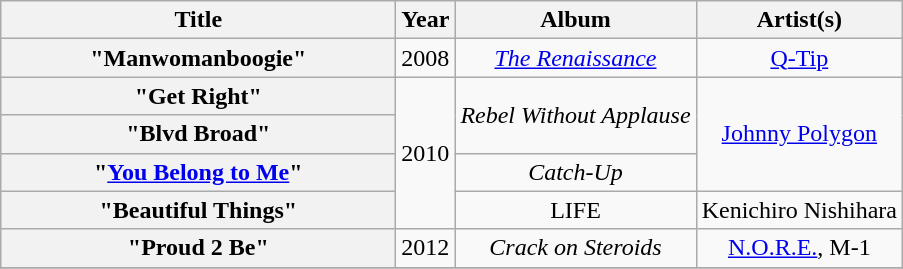<table class="wikitable plainrowheaders" style="text-align:center;">
<tr>
<th scope="col" style="width:16em;">Title</th>
<th scope="col">Year</th>
<th scope="col">Album</th>
<th scope="col">Artist(s)</th>
</tr>
<tr>
<th scope="row">"Manwomanboogie"</th>
<td rowspan="1">2008</td>
<td rowspan="1"><em><a href='#'>The Renaissance</a></em></td>
<td rowspan="1"><a href='#'>Q-Tip</a></td>
</tr>
<tr>
<th scope="row">"Get Right"</th>
<td rowspan="4">2010</td>
<td rowspan="2"><em>Rebel Without Applause</em></td>
<td rowspan="3"><a href='#'>Johnny Polygon</a></td>
</tr>
<tr>
<th scope="row">"Blvd Broad"</th>
</tr>
<tr>
<th scope="row">"<a href='#'>You Belong to Me</a>"</th>
<td rowspan="1"><em>Catch-Up</em></td>
</tr>
<tr>
<th scope="row">"Beautiful Things"</th>
<td>LIFE</td>
<td>Kenichiro Nishihara</td>
</tr>
<tr>
<th scope="row">"Proud 2 Be"</th>
<td rowspan="1">2012</td>
<td rowspan="1"><em>Crack on Steroids</em></td>
<td rowspan="1"><a href='#'>N.O.R.E.</a>, M-1</td>
</tr>
<tr>
</tr>
</table>
